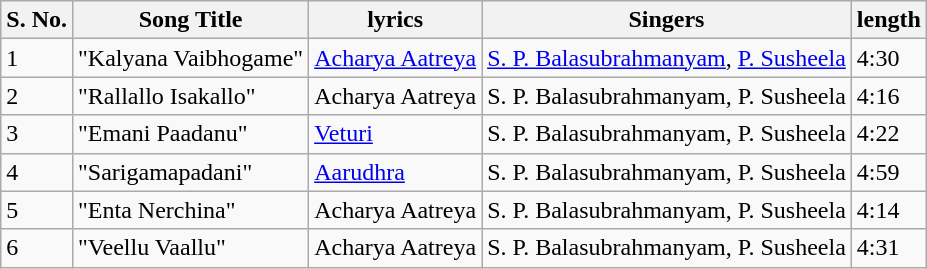<table class="wikitable">
<tr>
<th>S. No.</th>
<th>Song Title</th>
<th>lyrics</th>
<th>Singers</th>
<th>length</th>
</tr>
<tr>
<td>1</td>
<td>"Kalyana Vaibhogame"</td>
<td><a href='#'>Acharya Aatreya</a></td>
<td><a href='#'>S. P. Balasubrahmanyam</a>, <a href='#'>P. Susheela</a></td>
<td>4:30</td>
</tr>
<tr>
<td>2</td>
<td>"Rallallo Isakallo"</td>
<td>Acharya Aatreya</td>
<td>S. P. Balasubrahmanyam, P. Susheela</td>
<td>4:16</td>
</tr>
<tr>
<td>3</td>
<td>"Emani Paadanu"</td>
<td><a href='#'>Veturi</a></td>
<td>S. P. Balasubrahmanyam, P. Susheela</td>
<td>4:22</td>
</tr>
<tr>
<td>4</td>
<td>"Sarigamapadani"</td>
<td><a href='#'>Aarudhra</a></td>
<td>S. P. Balasubrahmanyam, P. Susheela</td>
<td>4:59</td>
</tr>
<tr>
<td>5</td>
<td>"Enta Nerchina"</td>
<td>Acharya Aatreya</td>
<td>S. P. Balasubrahmanyam, P. Susheela</td>
<td>4:14</td>
</tr>
<tr>
<td>6</td>
<td>"Veellu Vaallu"</td>
<td>Acharya Aatreya</td>
<td>S. P. Balasubrahmanyam, P. Susheela</td>
<td>4:31</td>
</tr>
</table>
